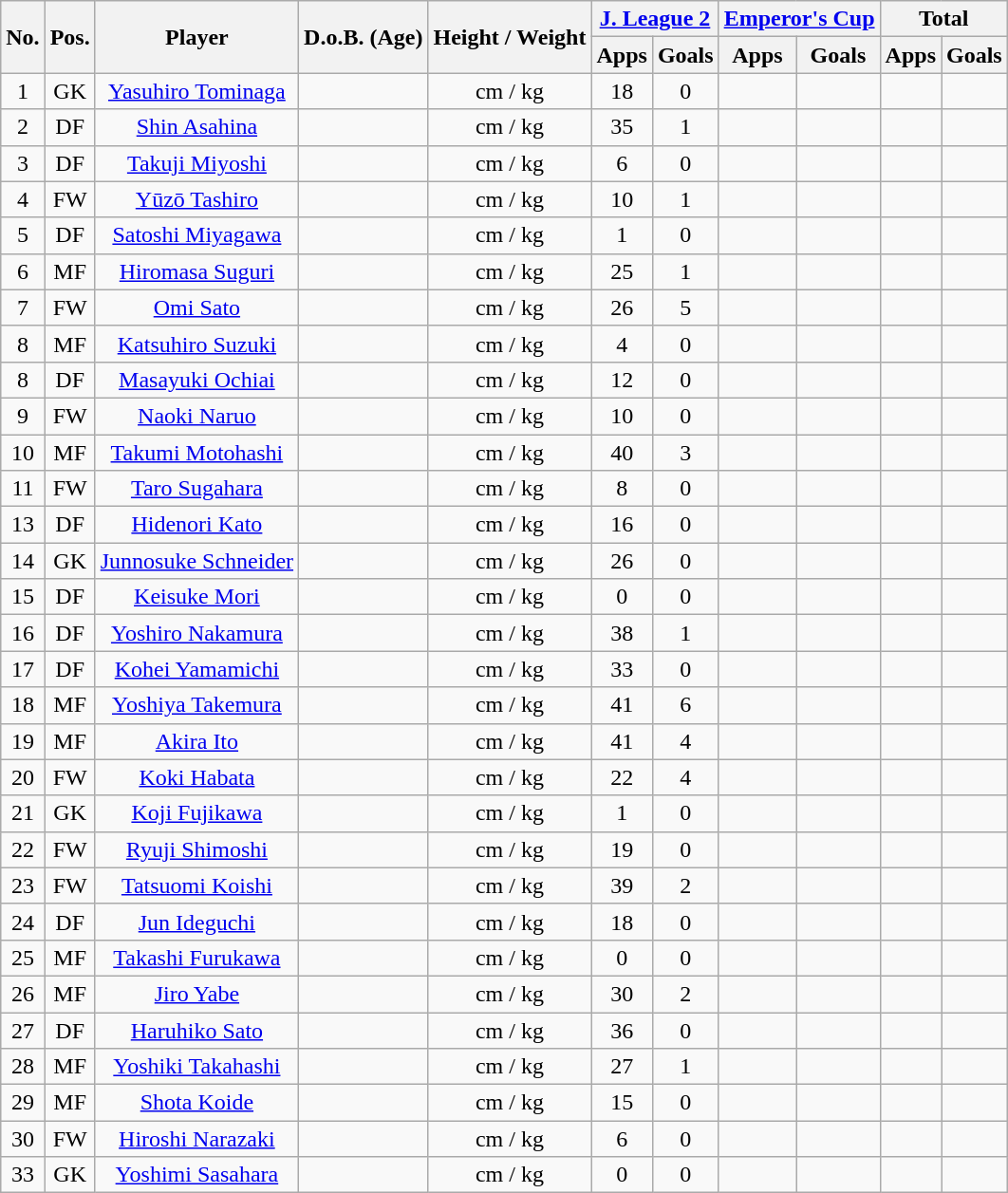<table class="wikitable" style="text-align:center;">
<tr>
<th rowspan="2">No.</th>
<th rowspan="2">Pos.</th>
<th rowspan="2">Player</th>
<th rowspan="2">D.o.B. (Age)</th>
<th rowspan="2">Height / Weight</th>
<th colspan="2"><a href='#'>J. League 2</a></th>
<th colspan="2"><a href='#'>Emperor's Cup</a></th>
<th colspan="2">Total</th>
</tr>
<tr>
<th>Apps</th>
<th>Goals</th>
<th>Apps</th>
<th>Goals</th>
<th>Apps</th>
<th>Goals</th>
</tr>
<tr>
<td>1</td>
<td>GK</td>
<td><a href='#'>Yasuhiro Tominaga</a></td>
<td></td>
<td>cm / kg</td>
<td>18</td>
<td>0</td>
<td></td>
<td></td>
<td></td>
<td></td>
</tr>
<tr>
<td>2</td>
<td>DF</td>
<td><a href='#'>Shin Asahina</a></td>
<td></td>
<td>cm / kg</td>
<td>35</td>
<td>1</td>
<td></td>
<td></td>
<td></td>
<td></td>
</tr>
<tr>
<td>3</td>
<td>DF</td>
<td><a href='#'>Takuji Miyoshi</a></td>
<td></td>
<td>cm / kg</td>
<td>6</td>
<td>0</td>
<td></td>
<td></td>
<td></td>
<td></td>
</tr>
<tr>
<td>4</td>
<td>FW</td>
<td><a href='#'>Yūzō Tashiro</a></td>
<td></td>
<td>cm / kg</td>
<td>10</td>
<td>1</td>
<td></td>
<td></td>
<td></td>
<td></td>
</tr>
<tr>
<td>5</td>
<td>DF</td>
<td><a href='#'>Satoshi Miyagawa</a></td>
<td></td>
<td>cm / kg</td>
<td>1</td>
<td>0</td>
<td></td>
<td></td>
<td></td>
<td></td>
</tr>
<tr>
<td>6</td>
<td>MF</td>
<td><a href='#'>Hiromasa Suguri</a></td>
<td></td>
<td>cm / kg</td>
<td>25</td>
<td>1</td>
<td></td>
<td></td>
<td></td>
<td></td>
</tr>
<tr>
<td>7</td>
<td>FW</td>
<td><a href='#'>Omi Sato</a></td>
<td></td>
<td>cm / kg</td>
<td>26</td>
<td>5</td>
<td></td>
<td></td>
<td></td>
<td></td>
</tr>
<tr>
<td>8</td>
<td>MF</td>
<td><a href='#'>Katsuhiro Suzuki</a></td>
<td></td>
<td>cm / kg</td>
<td>4</td>
<td>0</td>
<td></td>
<td></td>
<td></td>
<td></td>
</tr>
<tr>
<td>8</td>
<td>DF</td>
<td><a href='#'>Masayuki Ochiai</a></td>
<td></td>
<td>cm / kg</td>
<td>12</td>
<td>0</td>
<td></td>
<td></td>
<td></td>
<td></td>
</tr>
<tr>
<td>9</td>
<td>FW</td>
<td><a href='#'>Naoki Naruo</a></td>
<td></td>
<td>cm / kg</td>
<td>10</td>
<td>0</td>
<td></td>
<td></td>
<td></td>
<td></td>
</tr>
<tr>
<td>10</td>
<td>MF</td>
<td><a href='#'>Takumi Motohashi</a></td>
<td></td>
<td>cm / kg</td>
<td>40</td>
<td>3</td>
<td></td>
<td></td>
<td></td>
<td></td>
</tr>
<tr>
<td>11</td>
<td>FW</td>
<td><a href='#'>Taro Sugahara</a></td>
<td></td>
<td>cm / kg</td>
<td>8</td>
<td>0</td>
<td></td>
<td></td>
<td></td>
<td></td>
</tr>
<tr>
<td>13</td>
<td>DF</td>
<td><a href='#'>Hidenori Kato</a></td>
<td></td>
<td>cm / kg</td>
<td>16</td>
<td>0</td>
<td></td>
<td></td>
<td></td>
<td></td>
</tr>
<tr>
<td>14</td>
<td>GK</td>
<td><a href='#'>Junnosuke Schneider</a></td>
<td></td>
<td>cm / kg</td>
<td>26</td>
<td>0</td>
<td></td>
<td></td>
<td></td>
<td></td>
</tr>
<tr>
<td>15</td>
<td>DF</td>
<td><a href='#'>Keisuke Mori</a></td>
<td></td>
<td>cm / kg</td>
<td>0</td>
<td>0</td>
<td></td>
<td></td>
<td></td>
<td></td>
</tr>
<tr>
<td>16</td>
<td>DF</td>
<td><a href='#'>Yoshiro Nakamura</a></td>
<td></td>
<td>cm / kg</td>
<td>38</td>
<td>1</td>
<td></td>
<td></td>
<td></td>
<td></td>
</tr>
<tr>
<td>17</td>
<td>DF</td>
<td><a href='#'>Kohei Yamamichi</a></td>
<td></td>
<td>cm / kg</td>
<td>33</td>
<td>0</td>
<td></td>
<td></td>
<td></td>
<td></td>
</tr>
<tr>
<td>18</td>
<td>MF</td>
<td><a href='#'>Yoshiya Takemura</a></td>
<td></td>
<td>cm / kg</td>
<td>41</td>
<td>6</td>
<td></td>
<td></td>
<td></td>
<td></td>
</tr>
<tr>
<td>19</td>
<td>MF</td>
<td><a href='#'>Akira Ito</a></td>
<td></td>
<td>cm / kg</td>
<td>41</td>
<td>4</td>
<td></td>
<td></td>
<td></td>
<td></td>
</tr>
<tr>
<td>20</td>
<td>FW</td>
<td><a href='#'>Koki Habata</a></td>
<td></td>
<td>cm / kg</td>
<td>22</td>
<td>4</td>
<td></td>
<td></td>
<td></td>
<td></td>
</tr>
<tr>
<td>21</td>
<td>GK</td>
<td><a href='#'>Koji Fujikawa</a></td>
<td></td>
<td>cm / kg</td>
<td>1</td>
<td>0</td>
<td></td>
<td></td>
<td></td>
<td></td>
</tr>
<tr>
<td>22</td>
<td>FW</td>
<td><a href='#'>Ryuji Shimoshi</a></td>
<td></td>
<td>cm / kg</td>
<td>19</td>
<td>0</td>
<td></td>
<td></td>
<td></td>
<td></td>
</tr>
<tr>
<td>23</td>
<td>FW</td>
<td><a href='#'>Tatsuomi Koishi</a></td>
<td></td>
<td>cm / kg</td>
<td>39</td>
<td>2</td>
<td></td>
<td></td>
<td></td>
<td></td>
</tr>
<tr>
<td>24</td>
<td>DF</td>
<td><a href='#'>Jun Ideguchi</a></td>
<td></td>
<td>cm / kg</td>
<td>18</td>
<td>0</td>
<td></td>
<td></td>
<td></td>
<td></td>
</tr>
<tr>
<td>25</td>
<td>MF</td>
<td><a href='#'>Takashi Furukawa</a></td>
<td></td>
<td>cm / kg</td>
<td>0</td>
<td>0</td>
<td></td>
<td></td>
<td></td>
<td></td>
</tr>
<tr>
<td>26</td>
<td>MF</td>
<td><a href='#'>Jiro Yabe</a></td>
<td></td>
<td>cm / kg</td>
<td>30</td>
<td>2</td>
<td></td>
<td></td>
<td></td>
<td></td>
</tr>
<tr>
<td>27</td>
<td>DF</td>
<td><a href='#'>Haruhiko Sato</a></td>
<td></td>
<td>cm / kg</td>
<td>36</td>
<td>0</td>
<td></td>
<td></td>
<td></td>
<td></td>
</tr>
<tr>
<td>28</td>
<td>MF</td>
<td><a href='#'>Yoshiki Takahashi</a></td>
<td></td>
<td>cm / kg</td>
<td>27</td>
<td>1</td>
<td></td>
<td></td>
<td></td>
<td></td>
</tr>
<tr>
<td>29</td>
<td>MF</td>
<td><a href='#'>Shota Koide</a></td>
<td></td>
<td>cm / kg</td>
<td>15</td>
<td>0</td>
<td></td>
<td></td>
<td></td>
<td></td>
</tr>
<tr>
<td>30</td>
<td>FW</td>
<td><a href='#'>Hiroshi Narazaki</a></td>
<td></td>
<td>cm / kg</td>
<td>6</td>
<td>0</td>
<td></td>
<td></td>
<td></td>
<td></td>
</tr>
<tr>
<td>33</td>
<td>GK</td>
<td><a href='#'>Yoshimi Sasahara</a></td>
<td></td>
<td>cm / kg</td>
<td>0</td>
<td>0</td>
<td></td>
<td></td>
<td></td>
<td></td>
</tr>
</table>
